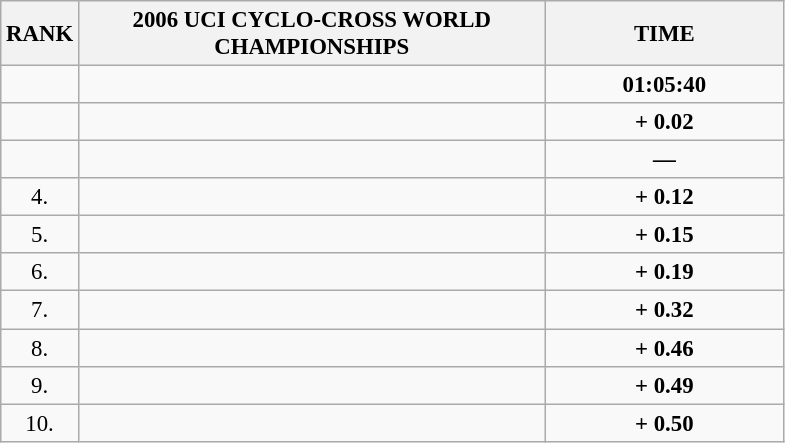<table class="wikitable" style="font-size:95%;">
<tr>
<th>RANK</th>
<th align="left" style="width: 20em">2006 UCI CYCLO-CROSS WORLD CHAMPIONSHIPS</th>
<th align="left" style="width: 10em">TIME</th>
</tr>
<tr>
<td align="center"></td>
<td></td>
<td align="center"><strong>01:05:40</strong></td>
</tr>
<tr>
<td align="center"></td>
<td></td>
<td align="center"><strong>+ 0.02</strong></td>
</tr>
<tr>
<td align="center"></td>
<td></td>
<td align="center"><strong>—</strong></td>
</tr>
<tr>
<td align="center">4.</td>
<td></td>
<td align="center"><strong>+ 0.12</strong></td>
</tr>
<tr>
<td align="center">5.</td>
<td></td>
<td align="center"><strong>+ 0.15</strong></td>
</tr>
<tr>
<td align="center">6.</td>
<td></td>
<td align="center"><strong>+ 0.19</strong></td>
</tr>
<tr>
<td align="center">7.</td>
<td></td>
<td align="center"><strong>+ 0.32</strong></td>
</tr>
<tr>
<td align="center">8.</td>
<td></td>
<td align="center"><strong>+ 0.46</strong></td>
</tr>
<tr>
<td align="center">9.</td>
<td></td>
<td align="center"><strong>+ 0.49</strong></td>
</tr>
<tr>
<td align="center">10.</td>
<td></td>
<td align="center"><strong>+ 0.50</strong></td>
</tr>
</table>
